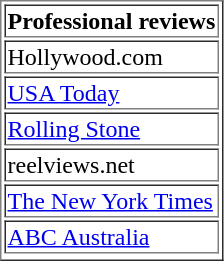<table style="float: middle;" border="1">
<tr>
<th>Professional reviews</th>
</tr>
<tr>
<td>Hollywood.com </td>
</tr>
<tr>
<td><a href='#'>USA Today</a></td>
</tr>
<tr>
<td><a href='#'>Rolling Stone</a> </td>
</tr>
<tr>
<td>reelviews.net </td>
</tr>
<tr>
<td><a href='#'>The New York Times</a> </td>
</tr>
<tr>
<td><a href='#'>ABC Australia</a> </td>
</tr>
<tr>
</tr>
</table>
